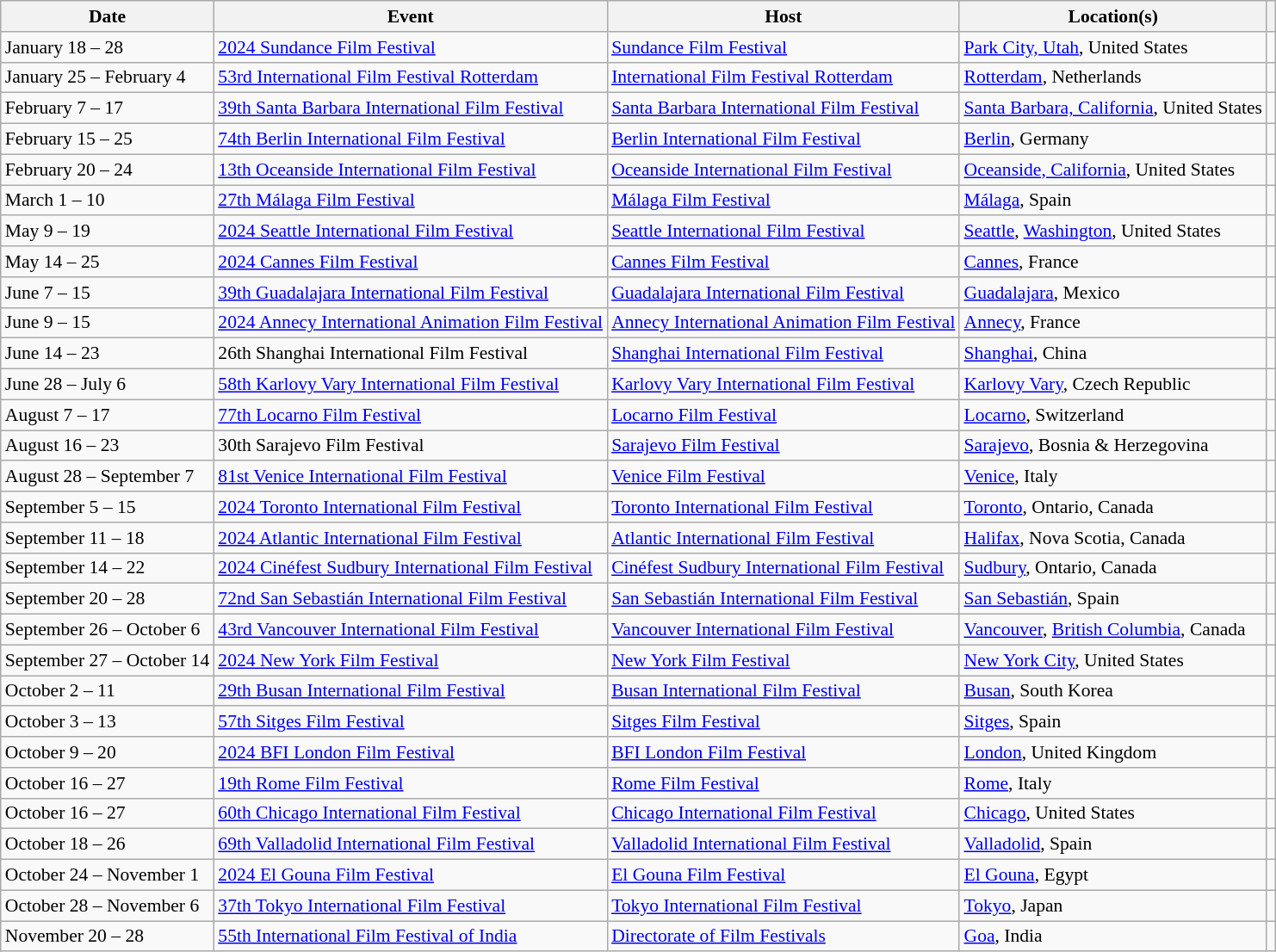<table class="wikitable sortable" style="font-size:90%;">
<tr>
<th>Date</th>
<th>Event</th>
<th>Host</th>
<th>Location(s)</th>
<th class="unsortable"></th>
</tr>
<tr>
<td>January 18 – 28</td>
<td><a href='#'>2024 Sundance Film Festival</a></td>
<td><a href='#'>Sundance Film Festival</a></td>
<td><a href='#'>Park City, Utah</a>, United States</td>
<td style="text-align:center;"></td>
</tr>
<tr>
<td>January 25 – February 4</td>
<td><a href='#'>53rd International Film Festival Rotterdam</a></td>
<td><a href='#'>International Film Festival Rotterdam</a></td>
<td><a href='#'>Rotterdam</a>, Netherlands</td>
<td style="text-align:center;"></td>
</tr>
<tr>
<td>February 7 – 17</td>
<td><a href='#'>39th Santa Barbara International Film Festival</a></td>
<td><a href='#'>Santa Barbara International Film Festival</a></td>
<td><a href='#'>Santa Barbara, California</a>, United States</td>
<td style="text-align:center;"></td>
</tr>
<tr>
<td>February 15 – 25</td>
<td><a href='#'>74th Berlin International Film Festival</a></td>
<td><a href='#'>Berlin International Film Festival</a></td>
<td><a href='#'>Berlin</a>, Germany</td>
<td style="text-align:center;"></td>
</tr>
<tr>
<td>February 20 – 24</td>
<td><a href='#'>13th Oceanside International Film Festival</a></td>
<td><a href='#'>Oceanside International Film Festival</a></td>
<td><a href='#'>Oceanside, California</a>, United States</td>
<td style="text-align:center;"></td>
</tr>
<tr>
<td>March 1 – 10</td>
<td><a href='#'>27th Málaga Film Festival</a></td>
<td><a href='#'>Málaga Film Festival</a></td>
<td><a href='#'>Málaga</a>, Spain</td>
<td style="text-align:center;"></td>
</tr>
<tr>
<td>May 9 – 19</td>
<td><a href='#'>2024 Seattle International Film Festival</a></td>
<td><a href='#'>Seattle International Film Festival</a></td>
<td><a href='#'>Seattle</a>, <a href='#'>Washington</a>, United States</td>
<td style="text-align:center;"></td>
</tr>
<tr>
<td>May 14 – 25</td>
<td><a href='#'>2024 Cannes Film Festival</a></td>
<td><a href='#'>Cannes Film Festival</a></td>
<td><a href='#'>Cannes</a>, France</td>
<td style="text-align:center;"></td>
</tr>
<tr>
<td>June 7 – 15</td>
<td><a href='#'>39th Guadalajara International Film Festival</a></td>
<td><a href='#'>Guadalajara International Film Festival</a></td>
<td><a href='#'>Guadalajara</a>, Mexico</td>
<td style="text-align:center;"></td>
</tr>
<tr>
<td>June 9 – 15</td>
<td><a href='#'>2024 Annecy International Animation Film Festival</a></td>
<td><a href='#'>Annecy International Animation Film Festival</a></td>
<td><a href='#'>Annecy</a>, France</td>
<td style="text-align:center;"></td>
</tr>
<tr>
<td>June 14 – 23</td>
<td>26th Shanghai International Film Festival</td>
<td><a href='#'>Shanghai International Film Festival</a></td>
<td><a href='#'>Shanghai</a>, China</td>
<td style="text-align:center;"></td>
</tr>
<tr>
<td>June 28 – July 6</td>
<td><a href='#'>58th Karlovy Vary International Film Festival</a></td>
<td><a href='#'>Karlovy Vary International Film Festival</a></td>
<td><a href='#'>Karlovy Vary</a>, Czech Republic</td>
<td style="text-align:center;"></td>
</tr>
<tr>
<td>August 7 – 17</td>
<td><a href='#'>77th Locarno Film Festival</a></td>
<td><a href='#'>Locarno Film Festival</a></td>
<td><a href='#'>Locarno</a>, Switzerland</td>
<td style="text-align:center;"></td>
</tr>
<tr>
<td>August 16 – 23</td>
<td>30th Sarajevo Film Festival</td>
<td><a href='#'>Sarajevo Film Festival</a></td>
<td><a href='#'>Sarajevo</a>, Bosnia & Herzegovina</td>
<td style="text-align:center;"></td>
</tr>
<tr>
<td>August 28 – September 7</td>
<td><a href='#'>81st Venice International Film Festival</a></td>
<td><a href='#'>Venice Film Festival</a></td>
<td><a href='#'>Venice</a>, Italy</td>
<td style="text-align:center;"></td>
</tr>
<tr>
<td>September 5 – 15</td>
<td><a href='#'>2024 Toronto International Film Festival</a></td>
<td><a href='#'>Toronto International Film Festival</a></td>
<td><a href='#'>Toronto</a>, Ontario, Canada</td>
<td style="text-align:center;"></td>
</tr>
<tr>
<td>September 11 – 18</td>
<td><a href='#'>2024 Atlantic International Film Festival</a></td>
<td><a href='#'>Atlantic International Film Festival</a></td>
<td><a href='#'>Halifax</a>, Nova Scotia, Canada</td>
<td style="text-align:center;"></td>
</tr>
<tr>
<td>September 14 – 22</td>
<td><a href='#'>2024 Cinéfest Sudbury International Film Festival</a></td>
<td><a href='#'>Cinéfest Sudbury International Film Festival</a></td>
<td><a href='#'>Sudbury</a>, Ontario, Canada</td>
<td style="text-align:center;"></td>
</tr>
<tr>
<td>September 20 – 28</td>
<td><a href='#'>72nd San Sebastián International Film Festival</a></td>
<td><a href='#'>San Sebastián International Film Festival</a></td>
<td><a href='#'>San Sebastián</a>, Spain</td>
<td style="text-align:center;"></td>
</tr>
<tr>
<td>September 26 – October 6</td>
<td><a href='#'>43rd Vancouver International Film Festival</a></td>
<td><a href='#'>Vancouver International Film Festival</a></td>
<td><a href='#'>Vancouver</a>, <a href='#'>British Columbia</a>, Canada</td>
<td style="text-align:center;"></td>
</tr>
<tr>
<td>September 27 – October 14</td>
<td><a href='#'>2024 New York Film Festival</a></td>
<td><a href='#'>New York Film Festival</a></td>
<td><a href='#'>New York City</a>, United States</td>
<td style="text-align:center;"></td>
</tr>
<tr>
<td>October 2 – 11</td>
<td><a href='#'>29th Busan International Film Festival</a></td>
<td><a href='#'>Busan International Film Festival</a></td>
<td><a href='#'>Busan</a>, South Korea</td>
<td style="text-align:center;"></td>
</tr>
<tr>
<td>October 3 – 13</td>
<td><a href='#'>57th Sitges Film Festival</a></td>
<td><a href='#'>Sitges Film Festival</a></td>
<td><a href='#'>Sitges</a>, Spain</td>
<td style="text-align:center;"></td>
</tr>
<tr>
<td>October 9 – 20</td>
<td><a href='#'>2024 BFI London Film Festival</a></td>
<td><a href='#'>BFI London Film Festival</a></td>
<td><a href='#'>London</a>, United Kingdom</td>
<td style="text-align:center;"></td>
</tr>
<tr>
<td>October 16 – 27</td>
<td><a href='#'>19th Rome Film Festival</a></td>
<td><a href='#'>Rome Film Festival</a></td>
<td><a href='#'>Rome</a>, Italy</td>
<td style="text-align:center;"></td>
</tr>
<tr>
<td>October 16 – 27</td>
<td><a href='#'>60th Chicago International Film Festival</a></td>
<td><a href='#'>Chicago International Film Festival</a></td>
<td><a href='#'>Chicago</a>, United States</td>
<td align="center"></td>
</tr>
<tr>
<td>October 18 – 26</td>
<td><a href='#'>69th Valladolid International Film Festival</a></td>
<td><a href='#'>Valladolid International Film Festival</a></td>
<td><a href='#'>Valladolid</a>, Spain</td>
<td style="text-align:center;"></td>
</tr>
<tr>
<td>October 24 – November 1</td>
<td><a href='#'>2024 El Gouna Film Festival</a></td>
<td><a href='#'>El Gouna Film Festival</a></td>
<td><a href='#'>El Gouna</a>, Egypt</td>
<td style="text-align:center;"></td>
</tr>
<tr>
<td>October 28 – November 6</td>
<td><a href='#'>37th Tokyo International Film Festival</a></td>
<td><a href='#'>Tokyo International Film Festival</a></td>
<td><a href='#'>Tokyo</a>, Japan</td>
<td style="text-align:center;"></td>
</tr>
<tr>
<td>November 20 – 28</td>
<td><a href='#'>55th International Film Festival of India</a></td>
<td><a href='#'>Directorate of Film Festivals</a></td>
<td><a href='#'>Goa</a>, India</td>
<td style="text-align:center;"></td>
</tr>
</table>
